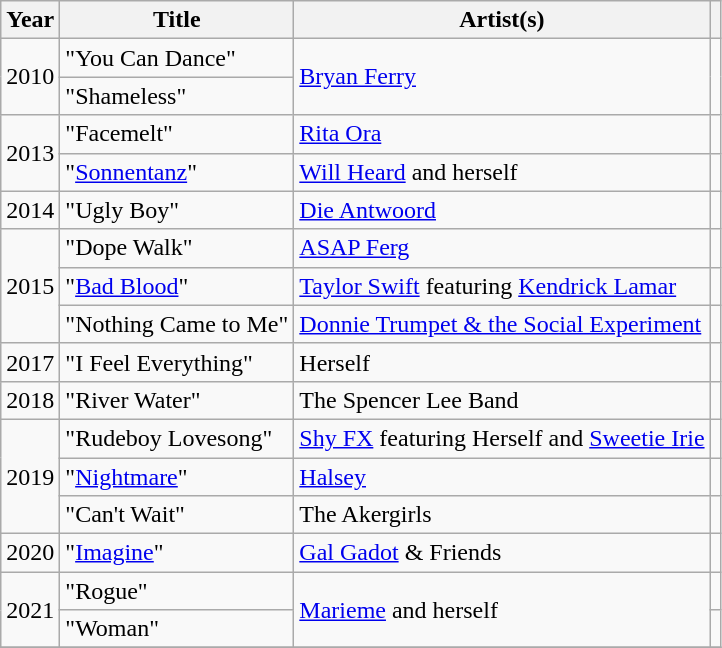<table class="wikitable sortable">
<tr>
<th>Year</th>
<th>Title</th>
<th>Artist(s)</th>
<th scope="col"></th>
</tr>
<tr>
<td rowspan="2">2010</td>
<td>"You Can Dance"</td>
<td rowspan="2"><a href='#'>Bryan Ferry</a></td>
<td rowspan="2"></td>
</tr>
<tr>
<td>"Shameless"</td>
</tr>
<tr>
<td rowspan="2">2013</td>
<td>"Facemelt" </td>
<td><a href='#'>Rita Ora</a></td>
<td></td>
</tr>
<tr>
<td>"<a href='#'>Sonnentanz</a>"</td>
<td><a href='#'>Will Heard</a> and herself</td>
<td style="text-align:center;"></td>
</tr>
<tr>
<td>2014</td>
<td>"Ugly Boy"</td>
<td><a href='#'>Die Antwoord</a></td>
<td></td>
</tr>
<tr>
<td rowspan="3">2015</td>
<td>"Dope Walk"</td>
<td><a href='#'>ASAP Ferg</a></td>
<td></td>
</tr>
<tr>
<td>"<a href='#'>Bad Blood</a>"</td>
<td><a href='#'>Taylor Swift</a> featuring <a href='#'>Kendrick Lamar</a></td>
<td></td>
</tr>
<tr>
<td>"Nothing Came to Me"</td>
<td><a href='#'>Donnie Trumpet & the Social Experiment</a></td>
<td></td>
</tr>
<tr>
<td>2017</td>
<td>"I Feel Everything"</td>
<td>Herself</td>
<td></td>
</tr>
<tr>
<td>2018</td>
<td>"River Water"</td>
<td>The Spencer Lee Band</td>
<td></td>
</tr>
<tr>
<td rowspan="3">2019</td>
<td>"Rudeboy Lovesong"</td>
<td><a href='#'>Shy FX</a> featuring Herself and <a href='#'>Sweetie Irie</a></td>
<td></td>
</tr>
<tr>
<td>"<a href='#'>Nightmare</a>"</td>
<td><a href='#'>Halsey</a></td>
<td></td>
</tr>
<tr>
<td>"Can't Wait"</td>
<td>The Akergirls</td>
<td></td>
</tr>
<tr>
<td>2020</td>
<td>"<a href='#'>Imagine</a>"</td>
<td><a href='#'>Gal Gadot</a> & Friends</td>
<td></td>
</tr>
<tr>
<td rowspan="2">2021</td>
<td>"Rogue" </td>
<td rowspan="2"><a href='#'>Marieme</a> and herself</td>
<td style="text-align:center;"></td>
</tr>
<tr>
<td>"Woman" </td>
<td style="text-align:center;"></td>
</tr>
<tr>
</tr>
</table>
